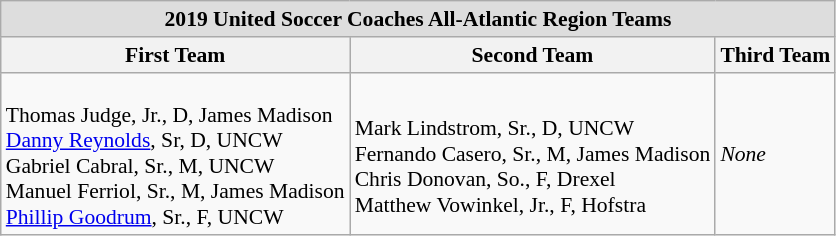<table class="wikitable" style="white-space:nowrap; font-size:90%;">
<tr>
<td colspan="3" style="text-align:center; background:#ddd;"><strong>2019 United Soccer Coaches All-Atlantic Region Teams</strong></td>
</tr>
<tr>
<th>First Team</th>
<th>Second Team</th>
<th>Third Team</th>
</tr>
<tr>
<td><br>Thomas Judge, Jr., D, James Madison<br>
<a href='#'>Danny Reynolds</a>, Sr, D, UNCW<br>
Gabriel Cabral, Sr., M, UNCW<br>
Manuel Ferriol, Sr., M, James Madison<br>
<a href='#'>Phillip Goodrum</a>, Sr., F, UNCW<br></td>
<td><br>Mark Lindstrom, Sr., D, UNCW<br>
Fernando Casero, Sr., M, James Madison<br>
Chris Donovan, So., F, Drexel<br>
Matthew Vowinkel, Jr., F, Hofstra<br></td>
<td><em>None</em></td>
</tr>
</table>
